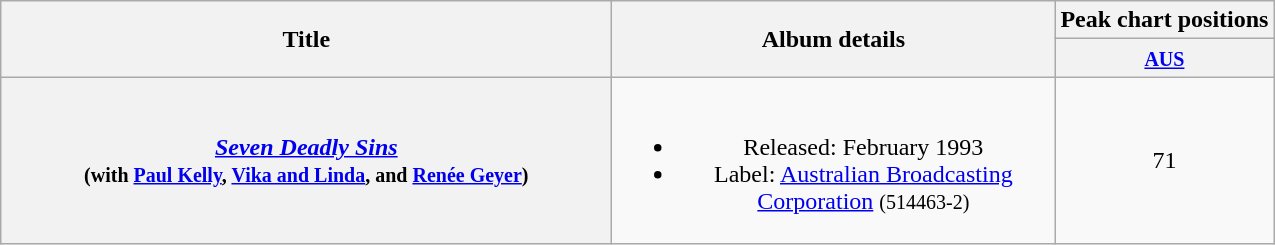<table class="wikitable plainrowheaders" style="text-align:center;">
<tr>
<th scope="col" rowspan="2" style="width:25em;">Title</th>
<th scope="col" rowspan="2" style="width:18em;">Album details</th>
<th colspan="1">Peak chart positions</th>
</tr>
<tr>
<th scope="col" style="text-align:center;"><small><a href='#'>AUS</a><br></small></th>
</tr>
<tr>
<th scope="row"><em><a href='#'>Seven Deadly Sins</a></em><br><small>(with <a href='#'>Paul Kelly</a>, <a href='#'>Vika and Linda</a>, and <a href='#'>Renée Geyer</a>)</small></th>
<td><br><ul><li>Released: February 1993</li><li>Label: <a href='#'>Australian Broadcasting Corporation</a> <small>(514463-2)</small></li></ul></td>
<td>71</td>
</tr>
</table>
